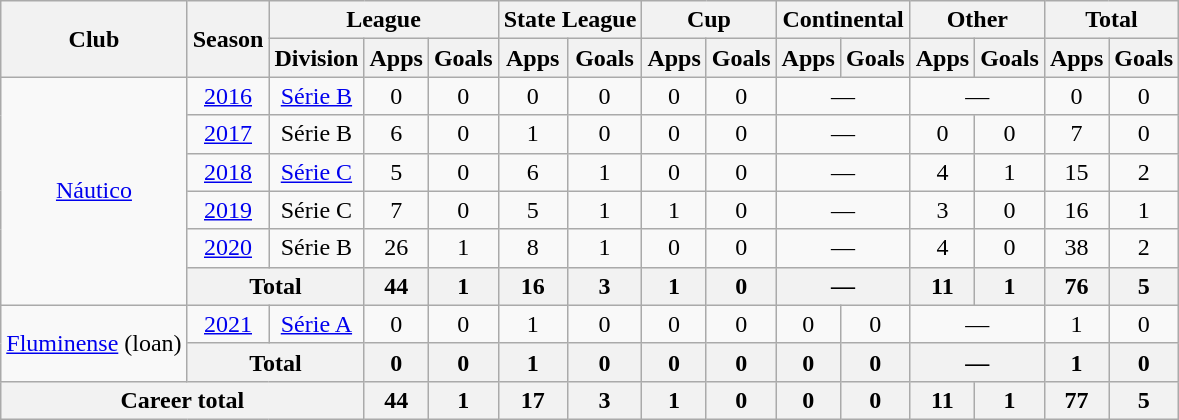<table class="wikitable" style="text-align: center;">
<tr>
<th rowspan="2">Club</th>
<th rowspan="2">Season</th>
<th colspan="3">League</th>
<th colspan="2">State League</th>
<th colspan="2">Cup</th>
<th colspan="2">Continental</th>
<th colspan="2">Other</th>
<th colspan="2">Total</th>
</tr>
<tr>
<th>Division</th>
<th>Apps</th>
<th>Goals</th>
<th>Apps</th>
<th>Goals</th>
<th>Apps</th>
<th>Goals</th>
<th>Apps</th>
<th>Goals</th>
<th>Apps</th>
<th>Goals</th>
<th>Apps</th>
<th>Goals</th>
</tr>
<tr>
<td rowspan="6" valign="center"><a href='#'>Náutico</a></td>
<td><a href='#'>2016</a></td>
<td><a href='#'>Série B</a></td>
<td>0</td>
<td>0</td>
<td>0</td>
<td>0</td>
<td>0</td>
<td>0</td>
<td colspan="2">—</td>
<td colspan="2">—</td>
<td>0</td>
<td>0</td>
</tr>
<tr>
<td><a href='#'>2017</a></td>
<td>Série B</td>
<td>6</td>
<td>0</td>
<td>1</td>
<td>0</td>
<td>0</td>
<td>0</td>
<td colspan="2">—</td>
<td>0</td>
<td>0</td>
<td>7</td>
<td>0</td>
</tr>
<tr>
<td><a href='#'>2018</a></td>
<td><a href='#'>Série C</a></td>
<td>5</td>
<td>0</td>
<td>6</td>
<td>1</td>
<td>0</td>
<td>0</td>
<td colspan="2">—</td>
<td>4</td>
<td>1</td>
<td>15</td>
<td>2</td>
</tr>
<tr>
<td><a href='#'>2019</a></td>
<td>Série C</td>
<td>7</td>
<td>0</td>
<td>5</td>
<td>1</td>
<td>1</td>
<td>0</td>
<td colspan="2">—</td>
<td>3</td>
<td>0</td>
<td>16</td>
<td>1</td>
</tr>
<tr>
<td><a href='#'>2020</a></td>
<td>Série B</td>
<td>26</td>
<td>1</td>
<td>8</td>
<td>1</td>
<td>0</td>
<td>0</td>
<td colspan="2">—</td>
<td>4</td>
<td>0</td>
<td>38</td>
<td>2</td>
</tr>
<tr>
<th colspan="2">Total</th>
<th>44</th>
<th>1</th>
<th>16</th>
<th>3</th>
<th>1</th>
<th>0</th>
<th colspan="2">—</th>
<th>11</th>
<th>1</th>
<th>76</th>
<th>5</th>
</tr>
<tr>
<td rowspan="2" valign="center"><a href='#'>Fluminense</a> (loan)</td>
<td><a href='#'>2021</a></td>
<td><a href='#'>Série A</a></td>
<td>0</td>
<td>0</td>
<td>1</td>
<td>0</td>
<td>0</td>
<td>0</td>
<td>0</td>
<td>0</td>
<td colspan="2">—</td>
<td>1</td>
<td>0</td>
</tr>
<tr>
<th colspan="2">Total</th>
<th>0</th>
<th>0</th>
<th>1</th>
<th>0</th>
<th>0</th>
<th>0</th>
<th>0</th>
<th>0</th>
<th colspan="2">—</th>
<th>1</th>
<th>0</th>
</tr>
<tr>
<th colspan="3"><strong>Career total</strong></th>
<th>44</th>
<th>1</th>
<th>17</th>
<th>3</th>
<th>1</th>
<th>0</th>
<th>0</th>
<th>0</th>
<th>11</th>
<th>1</th>
<th>77</th>
<th>5</th>
</tr>
</table>
